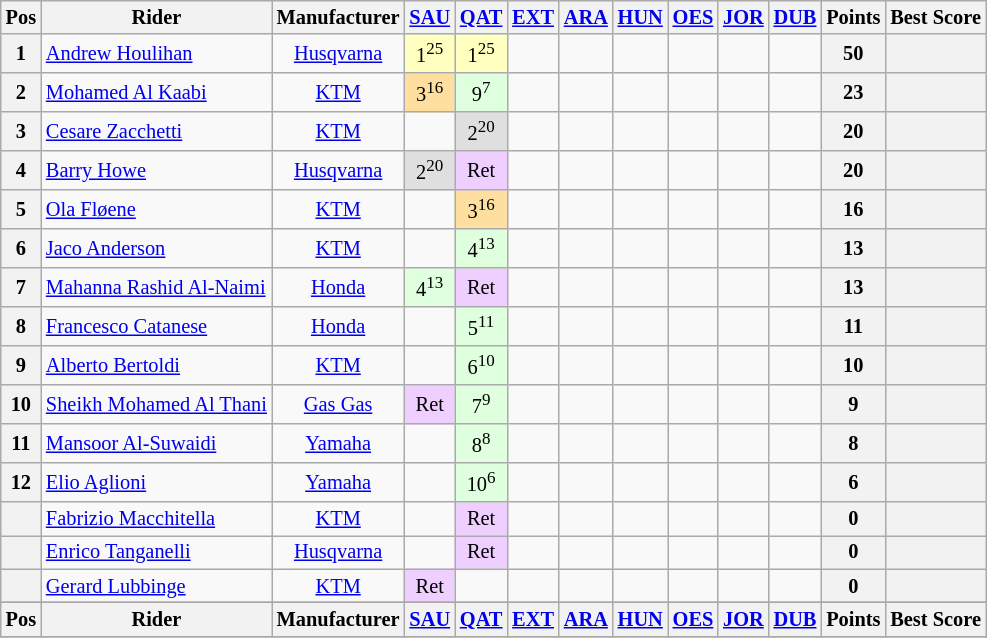<table class="wikitable" style="font-size: 85%; text-align: center;">
<tr valign="top">
<th valign="middle">Pos</th>
<th valign="middle">Rider</th>
<th valign="middle">Manufacturer</th>
<th><a href='#'>SAU</a><br></th>
<th><a href='#'>QAT</a><br></th>
<th><a href='#'>EXT</a><br></th>
<th><a href='#'>ARA</a><br></th>
<th><a href='#'>HUN</a><br></th>
<th><a href='#'>OES</a><br></th>
<th><a href='#'>JOR</a><br></th>
<th><a href='#'>DUB</a><br></th>
<th valign="middle">Points</th>
<th valign="middle">Best Score</th>
</tr>
<tr>
<th>1</th>
<td align="left"> <a href='#'>Andrew Houlihan</a></td>
<td><a href='#'>Husqvarna</a></td>
<td style="background:#ffffbf;">1<sup>25</sup></td>
<td style="background:#ffffbf;">1<sup>25</sup></td>
<td></td>
<td></td>
<td></td>
<td></td>
<td></td>
<td></td>
<th>50</th>
<th></th>
</tr>
<tr>
<th>2</th>
<td align="left"> <a href='#'>Mohamed Al Kaabi</a></td>
<td><a href='#'>KTM</a></td>
<td style="background:#ffdf9f;">3<sup>16</sup></td>
<td style="background:#dfffdf;">9<sup>7</sup></td>
<td></td>
<td></td>
<td></td>
<td></td>
<td></td>
<td></td>
<th>23</th>
<th></th>
</tr>
<tr>
<th>3</th>
<td align="left"> <a href='#'>Cesare Zacchetti</a></td>
<td><a href='#'>KTM</a></td>
<td></td>
<td style="background:#dfdfdf;">2<sup>20</sup></td>
<td></td>
<td></td>
<td></td>
<td></td>
<td></td>
<td></td>
<th>20</th>
<th></th>
</tr>
<tr>
<th>4</th>
<td align="left"> <a href='#'>Barry Howe</a></td>
<td><a href='#'>Husqvarna</a></td>
<td style="background:#dfdfdf;">2<sup>20</sup></td>
<td style="background:#efcfff;">Ret</td>
<td></td>
<td></td>
<td></td>
<td></td>
<td></td>
<td></td>
<th>20</th>
<th></th>
</tr>
<tr>
<th>5</th>
<td align="left"> <a href='#'>Ola Fløene</a></td>
<td><a href='#'>KTM</a></td>
<td></td>
<td style="background:#ffdf9f;">3<sup>16</sup></td>
<td></td>
<td></td>
<td></td>
<td></td>
<td></td>
<td></td>
<th>16</th>
<th></th>
</tr>
<tr>
<th>6</th>
<td align="left"> <a href='#'>Jaco Anderson</a></td>
<td><a href='#'>KTM</a></td>
<td></td>
<td style="background:#dfffdf;">4<sup>13</sup></td>
<td></td>
<td></td>
<td></td>
<td></td>
<td></td>
<td></td>
<th>13</th>
<th></th>
</tr>
<tr>
<th>7</th>
<td align="left"> <a href='#'>Mahanna Rashid Al-Naimi</a></td>
<td><a href='#'>Honda</a></td>
<td style="background:#dfffdf;">4<sup>13</sup></td>
<td style="background:#efcfff;">Ret</td>
<td></td>
<td></td>
<td></td>
<td></td>
<td></td>
<td></td>
<th>13</th>
<th></th>
</tr>
<tr>
<th>8</th>
<td align="left"> <a href='#'>Francesco Catanese</a></td>
<td><a href='#'>Honda</a></td>
<td></td>
<td style="background:#dfffdf;">5<sup>11</sup></td>
<td></td>
<td></td>
<td></td>
<td></td>
<td></td>
<td></td>
<th>11</th>
<th></th>
</tr>
<tr>
<th>9</th>
<td align="left"> <a href='#'>Alberto Bertoldi</a></td>
<td><a href='#'>KTM</a></td>
<td></td>
<td style="background:#dfffdf;">6<sup>10</sup></td>
<td></td>
<td></td>
<td></td>
<td></td>
<td></td>
<td></td>
<th>10</th>
<th></th>
</tr>
<tr>
<th>10</th>
<td align="left"> <a href='#'>Sheikh Mohamed Al Thani</a></td>
<td><a href='#'>Gas Gas</a></td>
<td style="background:#efcfff;">Ret</td>
<td style="background:#dfffdf;">7<sup>9</sup></td>
<td></td>
<td></td>
<td></td>
<td></td>
<td></td>
<td></td>
<th>9</th>
<th></th>
</tr>
<tr>
<th>11</th>
<td align="left"> <a href='#'>Mansoor Al-Suwaidi</a></td>
<td><a href='#'>Yamaha</a></td>
<td></td>
<td style="background:#dfffdf;">8<sup>8</sup></td>
<td></td>
<td></td>
<td></td>
<td></td>
<td></td>
<td></td>
<th>8</th>
<th></th>
</tr>
<tr>
<th>12</th>
<td align="left"> <a href='#'>Elio Aglioni</a></td>
<td><a href='#'>Yamaha</a></td>
<td></td>
<td style="background:#dfffdf;">10<sup>6</sup></td>
<td></td>
<td></td>
<td></td>
<td></td>
<td></td>
<td></td>
<th>6</th>
<th></th>
</tr>
<tr>
<th></th>
<td align="left"> <a href='#'>Fabrizio Macchitella</a></td>
<td><a href='#'>KTM</a></td>
<td></td>
<td style="background:#efcfff;">Ret</td>
<td></td>
<td></td>
<td></td>
<td></td>
<td></td>
<td></td>
<th>0</th>
<th></th>
</tr>
<tr>
<th></th>
<td align="left"> <a href='#'>Enrico Tanganelli</a></td>
<td><a href='#'>Husqvarna</a></td>
<td></td>
<td style="background:#efcfff;">Ret</td>
<td></td>
<td></td>
<td></td>
<td></td>
<td></td>
<td></td>
<th>0</th>
<th></th>
</tr>
<tr>
<th></th>
<td align="left"> <a href='#'>Gerard Lubbinge</a></td>
<td><a href='#'>KTM</a></td>
<td style="background:#efcfff;">Ret</td>
<td></td>
<td></td>
<td></td>
<td></td>
<td></td>
<td></td>
<td></td>
<th>0</th>
<th></th>
</tr>
<tr>
</tr>
<tr valign="top">
<th valign="middle">Pos</th>
<th valign="middle">Rider</th>
<th valign="middle">Manufacturer</th>
<th><a href='#'>SAU</a><br></th>
<th><a href='#'>QAT</a><br></th>
<th><a href='#'>EXT</a><br></th>
<th><a href='#'>ARA</a><br></th>
<th><a href='#'>HUN</a><br></th>
<th><a href='#'>OES</a><br></th>
<th><a href='#'>JOR</a><br></th>
<th><a href='#'>DUB</a><br></th>
<th valign="middle">Points</th>
<th valign="middle">Best Score</th>
</tr>
<tr>
</tr>
</table>
